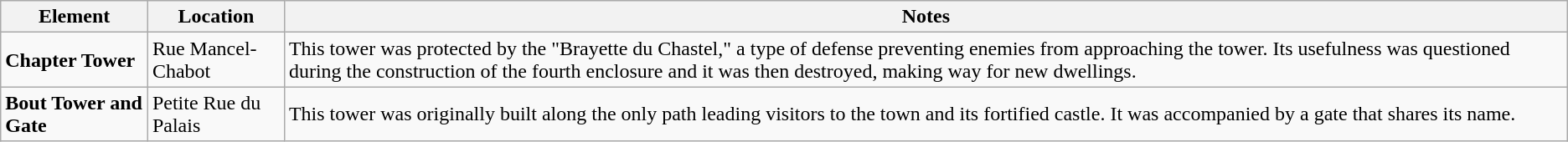<table class="wikitable">
<tr>
<th>Element</th>
<th>Location</th>
<th>Notes</th>
</tr>
<tr>
<td><strong>Chapter Tower</strong></td>
<td>Rue Mancel-Chabot</td>
<td>This tower was protected by the "Brayette du Chastel," a type of defense preventing enemies from approaching the tower. Its usefulness was questioned during the construction of the fourth enclosure and it was then destroyed, making way for new dwellings.</td>
</tr>
<tr>
<td><strong>Bout Tower and Gate</strong></td>
<td>Petite Rue du Palais</td>
<td>This tower was originally built along the only path leading visitors to the town and its fortified castle. It was accompanied by a gate that shares its name.</td>
</tr>
</table>
